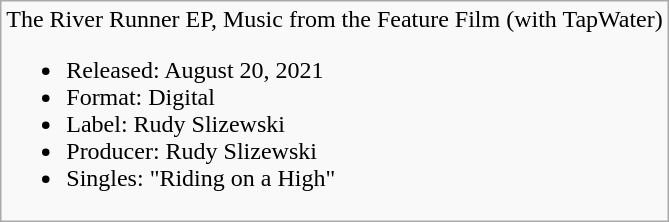<table class="wikitable">
<tr>
<td>The River Runner EP, Music from the Feature Film (with TapWater)<br><ul><li>Released: August 20, 2021</li><li>Format: Digital</li><li>Label: Rudy Slizewski</li><li>Producer: Rudy Slizewski</li><li>Singles: "Riding on a High"</li></ul></td>
</tr>
</table>
